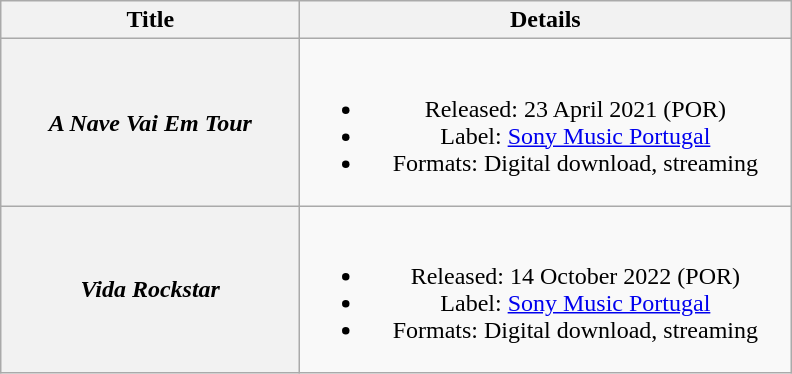<table class="wikitable plainrowheaders" style="text-align:center;">
<tr>
<th scope="col" style="width:12em;">Title</th>
<th scope="col" style="width:20em;">Details</th>
</tr>
<tr>
<th scope="row"><em>A Nave Vai Em Tour</em></th>
<td><br><ul><li>Released: 23 April 2021 <span>(POR)</span></li><li>Label: <a href='#'>Sony Music Portugal</a></li><li>Formats: Digital download, streaming</li></ul></td>
</tr>
<tr>
<th scope="row"><em>Vida Rockstar</em></th>
<td><br><ul><li>Released: 14 October 2022 <span>(POR)</span></li><li>Label: <a href='#'>Sony Music Portugal</a></li><li>Formats: Digital download, streaming</li></ul></td>
</tr>
</table>
